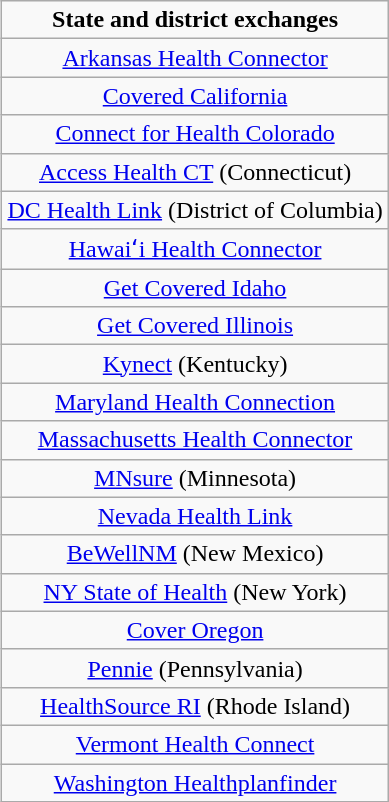<table class="wikitable" style="margin-left: 1em; text-align: center; float:right; ">
<tr>
<td><strong>State and district exchanges</strong></td>
</tr>
<tr>
<td><a href='#'>Arkansas Health Connector</a></td>
</tr>
<tr>
<td><a href='#'>Covered California</a></td>
</tr>
<tr>
<td><a href='#'>Connect for Health Colorado</a></td>
</tr>
<tr>
<td><a href='#'>Access Health CT</a> (Connecticut)</td>
</tr>
<tr>
<td><a href='#'>DC Health Link</a> (District of Columbia)</td>
</tr>
<tr>
<td><a href='#'>Hawaiʻi Health Connector</a></td>
</tr>
<tr>
<td><a href='#'>Get Covered Idaho</a></td>
</tr>
<tr>
<td><a href='#'>Get Covered Illinois</a></td>
</tr>
<tr>
<td><a href='#'>Kynect</a> (Kentucky)</td>
</tr>
<tr>
<td><a href='#'>Maryland Health Connection</a></td>
</tr>
<tr>
<td><a href='#'>Massachusetts Health Connector</a></td>
</tr>
<tr>
<td><a href='#'>MNsure</a> (Minnesota)</td>
</tr>
<tr>
<td><a href='#'>Nevada Health Link</a></td>
</tr>
<tr>
<td><a href='#'>BeWellNM</a> (New Mexico)</td>
</tr>
<tr>
<td><a href='#'>NY State of Health</a> (New York)</td>
</tr>
<tr>
<td><a href='#'>Cover Oregon</a></td>
</tr>
<tr>
<td><a href='#'>Pennie</a> (Pennsylvania)</td>
</tr>
<tr>
<td><a href='#'>HealthSource RI</a> (Rhode Island)</td>
</tr>
<tr>
<td><a href='#'>Vermont Health Connect</a></td>
</tr>
<tr>
<td><a href='#'>Washington Healthplanfinder</a></td>
</tr>
</table>
